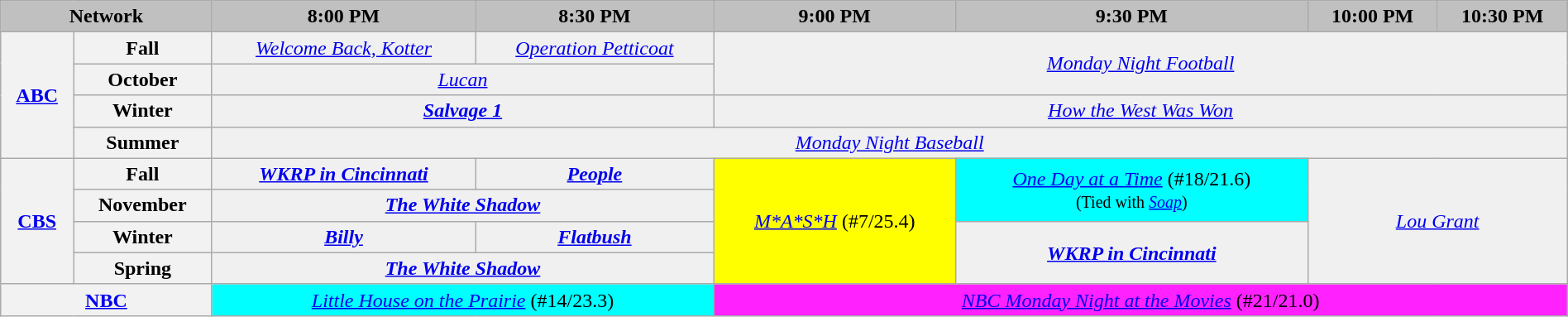<table class="wikitable" style="width:100%;margin-right:0;text-align:center">
<tr>
<th colspan="2" style="background-color:#C0C0C0;text-align:center">Network</th>
<th style="background-color:#C0C0C0;text-align:center">8:00 PM</th>
<th style="background-color:#C0C0C0;text-align:center">8:30 PM</th>
<th style="background-color:#C0C0C0;text-align:center">9:00 PM</th>
<th style="background-color:#C0C0C0;text-align:center">9:30 PM</th>
<th style="background-color:#C0C0C0;text-align:center">10:00 PM</th>
<th style="background-color:#C0C0C0;text-align:center">10:30 PM</th>
</tr>
<tr>
<th bgcolor="#C0C0C0" rowspan="4"><a href='#'>ABC</a></th>
<th>Fall</th>
<td bgcolor="#F0F0F0"><em><a href='#'>Welcome Back, Kotter</a></em></td>
<td bgcolor="#F0F0F0"><em><a href='#'>Operation Petticoat</a></em></td>
<td bgcolor="#F0F0F0" colspan="4" rowspan="2"><em><a href='#'>Monday Night Football</a></em></td>
</tr>
<tr>
<th>October</th>
<td bgcolor="#F0F0F0" colspan="2"><em><a href='#'>Lucan</a></em></td>
</tr>
<tr>
<th>Winter</th>
<td bgcolor="#F0F0F0" colspan="2"><strong><em><a href='#'>Salvage 1</a></em></strong></td>
<td bgcolor="#F0F0F0" colspan="4"><em><a href='#'>How the West Was Won</a></em></td>
</tr>
<tr>
<th>Summer</th>
<td bgcolor="#F0F0F0" colspan="6"><em><a href='#'>Monday Night Baseball</a></em></td>
</tr>
<tr>
<th bgcolor="#C0C0C0" rowspan="4"><a href='#'>CBS</a></th>
<th>Fall</th>
<td bgcolor="#F0F0F0"><strong><em><a href='#'>WKRP in Cincinnati</a></em></strong></td>
<td bgcolor="#F0F0F0"><strong><em><a href='#'>People</a></em></strong></td>
<td bgcolor="#FFFF00" rowspan="4"><em><a href='#'>M*A*S*H</a></em> (#7/25.4)</td>
<td bgcolor="#00FFFF" rowspan="2"><em><a href='#'>One Day at a Time</a></em> (#18/21.6)<br><small>(Tied with <em><a href='#'>Soap</a></em>)</small></td>
<td bgcolor="#F0F0F0" colspan="2" rowspan="4"><em><a href='#'>Lou Grant</a></em></td>
</tr>
<tr>
<th>November</th>
<td bgcolor="#F0F0F0" colspan="2"><strong><em><a href='#'>The White Shadow</a></em></strong></td>
</tr>
<tr>
<th>Winter</th>
<td bgcolor="#F0F0F0"><strong><em><a href='#'>Billy</a></em></strong></td>
<td bgcolor="#F0F0F0"><strong><em><a href='#'>Flatbush</a></em></strong></td>
<td bgcolor="#F0F0F0" rowspan="2"><strong><em><a href='#'>WKRP in Cincinnati</a></em></strong></td>
</tr>
<tr>
<th>Spring</th>
<td bgcolor="#F0F0F0" colspan="2"><strong><em><a href='#'>The White Shadow</a></em></strong></td>
</tr>
<tr>
<th bgcolor="#C0C0C0" colspan="2"><a href='#'>NBC</a></th>
<td bgcolor="#00FFFF" colspan="2"><em><a href='#'>Little House on the Prairie</a></em> (#14/23.3)</td>
<td bgcolor="#FF22FF" colspan="4"><em><a href='#'>NBC Monday Night at the Movies</a></em> (#21/21.0)</td>
</tr>
</table>
